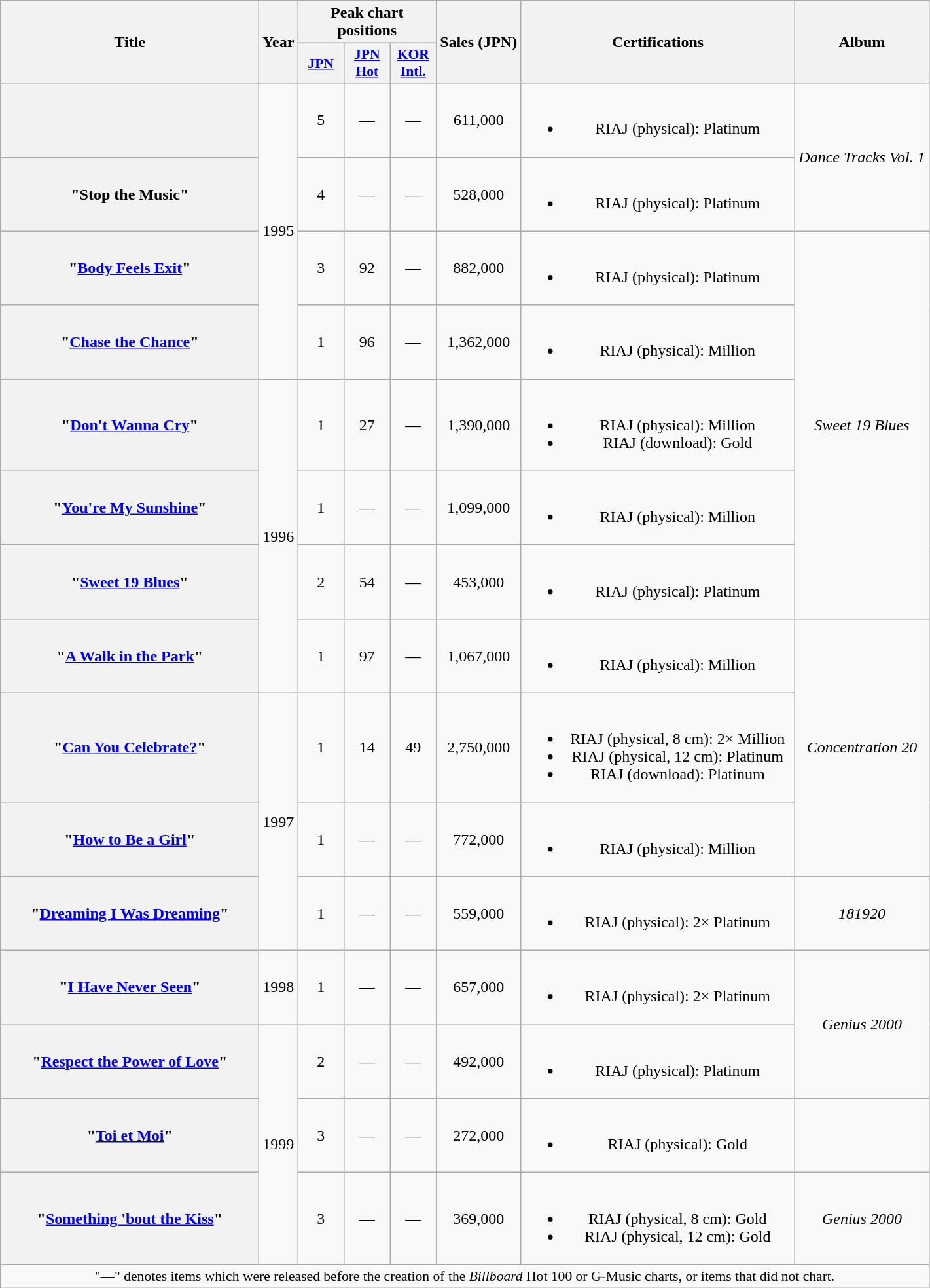<table class="wikitable plainrowheaders" style="text-align:center;">
<tr>
<th scope="col" rowspan="2" style="width:16em;">Title</th>
<th scope="col" rowspan="2">Year</th>
<th scope="col" colspan="3">Peak chart positions</th>
<th scope="col" rowspan="2">Sales (JPN)</th>
<th scope="col" rowspan="2" style="width:17em;">Certifications</th>
<th scope="col" rowspan="2">Album</th>
</tr>
<tr>
<th scope="col" style="width:2.8em;font-size:90%;"><a href='#'>JPN</a><br></th>
<th scope="col" style="width:2.8em;font-size:90%;"><a href='#'>JPN Hot</a><br></th>
<th scope="col" style="width:2.8em;font-size:90%;"><a href='#'>KOR Intl.</a><br></th>
</tr>
<tr>
<th scope="row"></th>
<td rowspan="4">1995</td>
<td>5</td>
<td>—</td>
<td>—</td>
<td>611,000</td>
<td><br><ul><li>RIAJ <span>(physical)</span>: Platinum</li></ul></td>
<td rowspan="2"><em>Dance Tracks Vol. 1</em></td>
</tr>
<tr>
<th scope="row">"Stop the Music"</th>
<td>4</td>
<td>—</td>
<td>—</td>
<td>528,000</td>
<td><br><ul><li>RIAJ <span>(physical)</span>: Platinum</li></ul></td>
</tr>
<tr>
<th scope="row">"<a href='#'>Body Feels Exit</a>"</th>
<td>3</td>
<td>92</td>
<td>—</td>
<td>882,000</td>
<td><br><ul><li>RIAJ <span>(physical)</span>: Platinum</li></ul></td>
<td rowspan="5"><em>Sweet 19 Blues</em></td>
</tr>
<tr>
<th scope="row">"<a href='#'>Chase the Chance</a>"</th>
<td>1</td>
<td>96</td>
<td>—</td>
<td>1,362,000</td>
<td><br><ul><li>RIAJ <span>(physical)</span>: Million</li></ul></td>
</tr>
<tr>
<th scope="row">"<a href='#'>Don't Wanna Cry</a>"</th>
<td rowspan="4">1996</td>
<td>1</td>
<td>27</td>
<td>—</td>
<td>1,390,000</td>
<td><br><ul><li>RIAJ <span>(physical)</span>: Million</li><li>RIAJ <span>(download)</span>: Gold</li></ul></td>
</tr>
<tr>
<th scope="row">"<a href='#'>You're My Sunshine</a>"</th>
<td>1</td>
<td>—</td>
<td>—</td>
<td>1,099,000</td>
<td><br><ul><li>RIAJ <span>(physical)</span>: Million</li></ul></td>
</tr>
<tr>
<th scope="row">"<a href='#'>Sweet 19 Blues</a>"</th>
<td>2</td>
<td>54</td>
<td>—</td>
<td>453,000</td>
<td><br><ul><li>RIAJ <span>(physical)</span>: Platinum</li></ul></td>
</tr>
<tr>
<th scope="row">"<a href='#'>A Walk in the Park</a>"</th>
<td>1</td>
<td>97</td>
<td>—</td>
<td>1,067,000</td>
<td><br><ul><li>RIAJ <span>(physical)</span>: Million</li></ul></td>
<td rowspan="3"><em>Concentration 20</em></td>
</tr>
<tr>
<th scope="row">"<a href='#'>Can You Celebrate?</a>"</th>
<td rowspan="3">1997</td>
<td>1</td>
<td>14</td>
<td>49</td>
<td>2,750,000</td>
<td><br><ul><li>RIAJ <span>(physical, 8 cm)</span>: 2× Million</li><li>RIAJ <span>(physical, 12 cm)</span>: Platinum</li><li>RIAJ <span>(download)</span>: Platinum</li></ul></td>
</tr>
<tr>
<th scope="row">"<a href='#'>How to Be a Girl</a>"</th>
<td>1</td>
<td>—</td>
<td>—</td>
<td>772,000</td>
<td><br><ul><li>RIAJ <span>(physical)</span>: Million</li></ul></td>
</tr>
<tr>
<th scope="row">"<a href='#'>Dreaming I Was Dreaming</a>"</th>
<td>1</td>
<td>—</td>
<td>—</td>
<td>559,000</td>
<td><br><ul><li>RIAJ <span>(physical)</span>: 2× Platinum</li></ul></td>
<td><em>181920</em></td>
</tr>
<tr>
<th scope="row">"<a href='#'>I Have Never Seen</a>"</th>
<td>1998</td>
<td>1</td>
<td>—</td>
<td>—</td>
<td>657,000</td>
<td><br><ul><li>RIAJ <span>(physical)</span>: 2× Platinum</li></ul></td>
<td rowspan="2"><em>Genius 2000</em></td>
</tr>
<tr>
<th scope="row">"<a href='#'>Respect the Power of Love</a>"</th>
<td rowspan="3">1999</td>
<td>2</td>
<td>—</td>
<td>—</td>
<td>492,000</td>
<td><br><ul><li>RIAJ <span>(physical)</span>: Platinum</li></ul></td>
</tr>
<tr>
<th scope="row">"<a href='#'>Toi et Moi</a>"</th>
<td>3</td>
<td>—</td>
<td>—</td>
<td>272,000</td>
<td><br><ul><li>RIAJ <span>(physical)</span>: Gold</li></ul></td>
<td></td>
</tr>
<tr>
<th scope="row">"<a href='#'>Something 'bout the Kiss</a>"</th>
<td>3</td>
<td>—</td>
<td>—</td>
<td>369,000</td>
<td><br><ul><li>RIAJ <span>(physical, 8 cm)</span>: Gold</li><li>RIAJ <span>(physical, 12 cm)</span>: Gold</li></ul></td>
<td><em>Genius 2000</em></td>
</tr>
<tr>
<td colspan="12" align="center" style="font-size:90%;">"—" denotes items which were released before the creation of the <em>Billboard</em> Hot 100 or G-Music charts, or items that did not chart.</td>
</tr>
</table>
